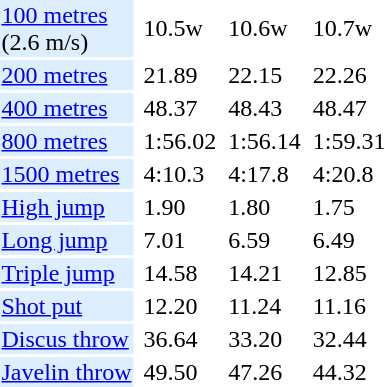<table>
<tr>
<td bgcolor = DDEEFF><a href='#'>100 metres</a> <br> (2.6 m/s)</td>
<td></td>
<td>10.5w</td>
<td></td>
<td>10.6w</td>
<td></td>
<td>10.7w</td>
</tr>
<tr>
<td bgcolor = DDEEFF><a href='#'>200 metres</a></td>
<td></td>
<td>21.89</td>
<td></td>
<td>22.15</td>
<td></td>
<td>22.26</td>
</tr>
<tr>
<td bgcolor = DDEEFF><a href='#'>400 metres</a></td>
<td></td>
<td>48.37</td>
<td></td>
<td>48.43</td>
<td></td>
<td>48.47</td>
</tr>
<tr>
<td bgcolor = DDEEFF><a href='#'>800 metres</a></td>
<td></td>
<td>1:56.02</td>
<td></td>
<td>1:56.14</td>
<td></td>
<td>1:59.31</td>
</tr>
<tr>
<td bgcolor = DDEEFF><a href='#'>1500 metres</a></td>
<td></td>
<td>4:10.3</td>
<td></td>
<td>4:17.8</td>
<td></td>
<td>4:20.8</td>
</tr>
<tr>
<td bgcolor = DDEEFF><a href='#'>High jump</a></td>
<td></td>
<td>1.90</td>
<td></td>
<td>1.80</td>
<td></td>
<td>1.75</td>
</tr>
<tr>
<td bgcolor = DDEEFF><a href='#'>Long jump</a></td>
<td></td>
<td>7.01</td>
<td></td>
<td>6.59</td>
<td></td>
<td>6.49</td>
</tr>
<tr>
<td bgcolor = DDEEFF><a href='#'>Triple jump</a></td>
<td></td>
<td>14.58</td>
<td></td>
<td>14.21</td>
<td></td>
<td>12.85</td>
</tr>
<tr>
<td bgcolor = DDEEFF><a href='#'>Shot put</a></td>
<td></td>
<td>12.20</td>
<td></td>
<td>11.24</td>
<td></td>
<td>11.16</td>
</tr>
<tr>
<td bgcolor = DDEEFF><a href='#'>Discus throw</a></td>
<td></td>
<td>36.64</td>
<td></td>
<td>33.20</td>
<td></td>
<td>32.44</td>
</tr>
<tr>
<td bgcolor = DDEEFF><a href='#'>Javelin throw</a></td>
<td></td>
<td>49.50</td>
<td></td>
<td>47.26</td>
<td></td>
<td>44.32</td>
</tr>
</table>
